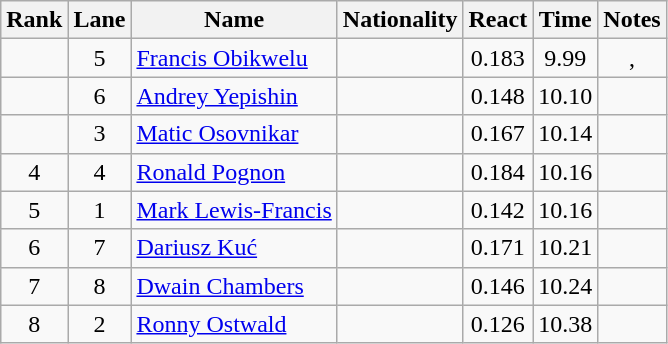<table class="wikitable sortable" style="text-align:center">
<tr>
<th>Rank</th>
<th>Lane</th>
<th>Name</th>
<th>Nationality</th>
<th>React</th>
<th>Time</th>
<th>Notes</th>
</tr>
<tr>
<td></td>
<td>5</td>
<td align="left"><a href='#'>Francis Obikwelu</a></td>
<td align=left></td>
<td>0.183</td>
<td>9.99</td>
<td>, </td>
</tr>
<tr>
<td></td>
<td>6</td>
<td align="left"><a href='#'>Andrey Yepishin</a></td>
<td align=left></td>
<td>0.148</td>
<td>10.10</td>
<td></td>
</tr>
<tr>
<td></td>
<td>3</td>
<td align="left"><a href='#'>Matic Osovnikar</a></td>
<td align=left></td>
<td>0.167</td>
<td>10.14</td>
<td></td>
</tr>
<tr>
<td>4</td>
<td>4</td>
<td align="left"><a href='#'>Ronald Pognon</a></td>
<td align=left></td>
<td>0.184</td>
<td>10.16</td>
<td></td>
</tr>
<tr>
<td>5</td>
<td>1</td>
<td align="left"><a href='#'>Mark Lewis-Francis</a></td>
<td align=left></td>
<td>0.142</td>
<td>10.16</td>
<td></td>
</tr>
<tr>
<td>6</td>
<td>7</td>
<td align="left"><a href='#'>Dariusz Kuć</a></td>
<td align=left></td>
<td>0.171</td>
<td>10.21</td>
<td></td>
</tr>
<tr>
<td>7</td>
<td>8</td>
<td align="left"><a href='#'>Dwain Chambers</a></td>
<td align=left></td>
<td>0.146</td>
<td>10.24</td>
<td></td>
</tr>
<tr>
<td>8</td>
<td>2</td>
<td align="left"><a href='#'>Ronny Ostwald</a></td>
<td align=left></td>
<td>0.126</td>
<td>10.38</td>
<td></td>
</tr>
</table>
